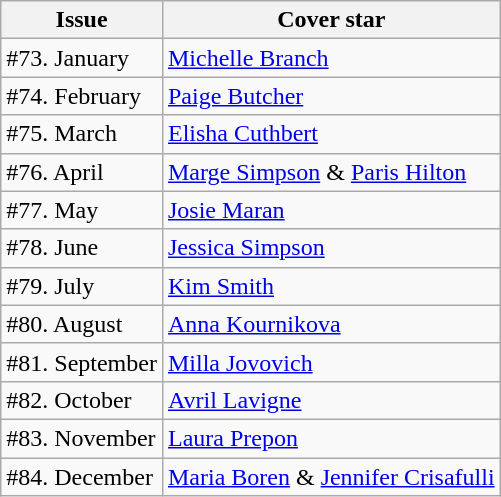<table class="sortable wikitable">
<tr>
<th>Issue</th>
<th>Cover star</th>
</tr>
<tr>
<td>#73. January</td>
<td><a href='#'>Michelle Branch</a></td>
</tr>
<tr>
<td>#74. February</td>
<td><a href='#'>Paige Butcher</a></td>
</tr>
<tr>
<td>#75. March</td>
<td><a href='#'>Elisha Cuthbert</a></td>
</tr>
<tr>
<td>#76. April</td>
<td><a href='#'>Marge Simpson</a> & <a href='#'>Paris Hilton</a></td>
</tr>
<tr>
<td>#77. May</td>
<td><a href='#'>Josie Maran</a></td>
</tr>
<tr>
<td>#78. June</td>
<td><a href='#'>Jessica Simpson</a></td>
</tr>
<tr>
<td>#79. July</td>
<td><a href='#'>Kim Smith</a></td>
</tr>
<tr>
<td>#80. August</td>
<td><a href='#'>Anna Kournikova</a></td>
</tr>
<tr>
<td>#81. September</td>
<td><a href='#'>Milla Jovovich</a></td>
</tr>
<tr>
<td>#82. October</td>
<td><a href='#'>Avril Lavigne</a></td>
</tr>
<tr>
<td>#83. November</td>
<td><a href='#'>Laura Prepon</a></td>
</tr>
<tr>
<td>#84. December</td>
<td><a href='#'>Maria Boren</a> & <a href='#'>Jennifer Crisafulli</a></td>
</tr>
</table>
